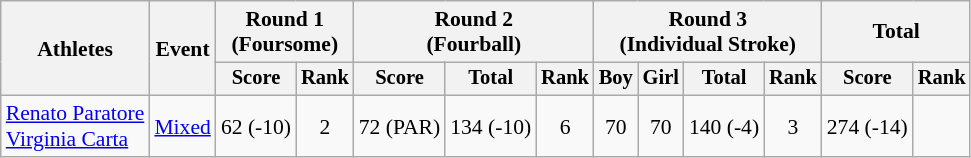<table class="wikitable" style="font-size:90%">
<tr>
<th rowspan="2">Athletes</th>
<th rowspan="2">Event</th>
<th colspan="2">Round 1<br>(Foursome)</th>
<th colspan="3">Round 2<br>(Fourball)</th>
<th colspan="4">Round 3<br>(Individual Stroke)</th>
<th colspan="2">Total</th>
</tr>
<tr style="font-size:95%">
<th>Score</th>
<th>Rank</th>
<th>Score</th>
<th>Total</th>
<th>Rank</th>
<th>Boy</th>
<th>Girl</th>
<th>Total</th>
<th>Rank</th>
<th>Score</th>
<th>Rank</th>
</tr>
<tr align=center>
<td align=left><a href='#'>Renato Paratore</a><br><a href='#'>Virginia Carta</a></td>
<td align=left><a href='#'>Mixed</a></td>
<td>62 (-10)</td>
<td>2</td>
<td>72 (PAR)</td>
<td>134 (-10)</td>
<td>6</td>
<td>70</td>
<td>70</td>
<td>140 (-4)</td>
<td>3</td>
<td>274 (-14)</td>
<td></td>
</tr>
</table>
